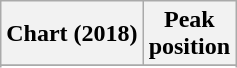<table class="wikitable sortable plainrowheaders" style="text-align:center;">
<tr>
<th>Chart (2018)</th>
<th>Peak<br>position</th>
</tr>
<tr>
</tr>
<tr>
</tr>
<tr>
</tr>
</table>
